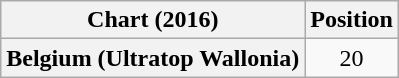<table class="wikitable plainrowheaders" style="text-align:center;">
<tr>
<th>Chart (2016)</th>
<th>Position</th>
</tr>
<tr>
<th scope="row">Belgium (Ultratop Wallonia)</th>
<td>20</td>
</tr>
</table>
